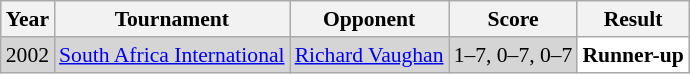<table class="sortable wikitable" style="font-size: 90%;">
<tr>
<th>Year</th>
<th>Tournament</th>
<th>Opponent</th>
<th>Score</th>
<th>Result</th>
</tr>
<tr style="background:#D5D5D5">
<td align="center">2002</td>
<td align="left"><a href='#'>South Africa International</a></td>
<td align="left"> <a href='#'>Richard Vaughan</a></td>
<td align="left">1–7, 0–7, 0–7</td>
<td style="text-align:left; background:white"> <strong>Runner-up</strong></td>
</tr>
</table>
